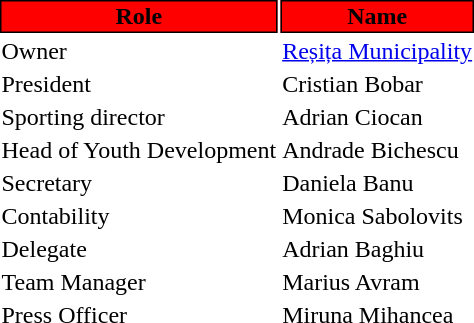<table class="toccolours">
<tr>
<th style="background:#FF0000;color:#000000;border:1px solid #000000;">Role</th>
<th style="background:#FF0000;color:#000000;border:1px solid #000000;">Name</th>
</tr>
<tr>
<td>Owner</td>
<td> <a href='#'>Reșița Municipality</a></td>
</tr>
<tr>
<td>President</td>
<td> Cristian Bobar</td>
</tr>
<tr>
<td>Sporting director</td>
<td> Adrian Ciocan</td>
</tr>
<tr>
<td>Head of Youth Development</td>
<td> Andrade Bichescu</td>
</tr>
<tr>
<td>Secretary</td>
<td> Daniela Banu</td>
</tr>
<tr>
<td>Contability</td>
<td> Monica Sabolovits</td>
</tr>
<tr>
<td>Delegate</td>
<td> Adrian Baghiu</td>
</tr>
<tr>
<td>Team Manager</td>
<td> Marius Avram</td>
</tr>
<tr>
<td>Press Officer</td>
<td> Miruna Mihancea</td>
</tr>
</table>
